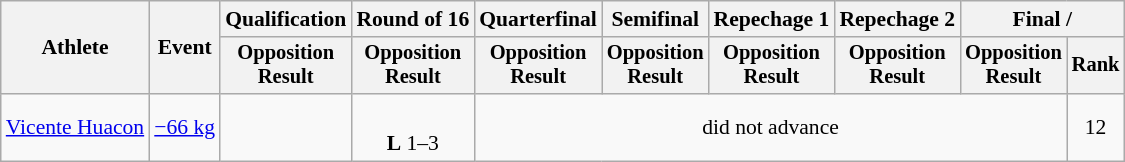<table class="wikitable" style="font-size:90%">
<tr>
<th rowspan="2">Athlete</th>
<th rowspan="2">Event</th>
<th>Qualification</th>
<th>Round of 16</th>
<th>Quarterfinal</th>
<th>Semifinal</th>
<th>Repechage 1</th>
<th>Repechage 2</th>
<th colspan=2>Final / </th>
</tr>
<tr style="font-size: 95%">
<th>Opposition<br>Result</th>
<th>Opposition<br>Result</th>
<th>Opposition<br>Result</th>
<th>Opposition<br>Result</th>
<th>Opposition<br>Result</th>
<th>Opposition<br>Result</th>
<th>Opposition<br>Result</th>
<th>Rank</th>
</tr>
<tr align=center>
<td align=left><a href='#'>Vicente Huacon</a></td>
<td align=left><a href='#'>−66 kg</a></td>
<td></td>
<td><br><strong>L</strong> 1–3 <sup></sup></td>
<td colspan=5>did not advance</td>
<td>12</td>
</tr>
</table>
